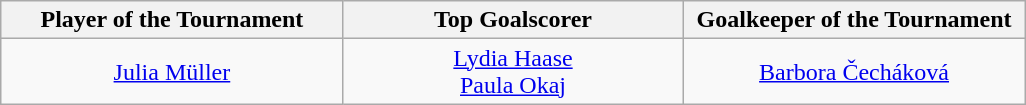<table class=wikitable style="margin:auto; text-align:center">
<tr>
<th style="width: 220px;">Player of the Tournament</th>
<th style="width: 220px;">Top Goalscorer</th>
<th style="width: 220px;">Goalkeeper of the Tournament</th>
</tr>
<tr>
<td> <a href='#'>Julia Müller</a></td>
<td> <a href='#'>Lydia Haase</a><br> <a href='#'>Paula Okaj</a></td>
<td> <a href='#'>Barbora Čecháková</a></td>
</tr>
</table>
